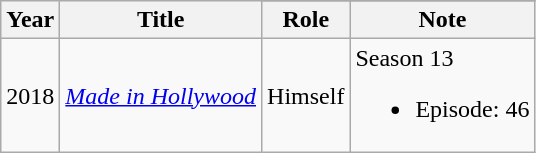<table class="wikitable">
<tr>
<th rowspan="2">Year</th>
<th rowspan="2">Title</th>
</tr>
<tr>
<th>Role</th>
<th>Note</th>
</tr>
<tr>
<td>2018</td>
<td><em><a href='#'>Made in Hollywood</a></em></td>
<td>Himself</td>
<td>Season 13<br><ul><li>Episode: 46</li></ul></td>
</tr>
</table>
